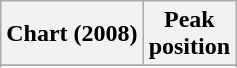<table class="wikitable sortable plainrowheaders" style="text-align:center">
<tr>
<th>Chart (2008)</th>
<th>Peak<br>position</th>
</tr>
<tr>
</tr>
<tr>
</tr>
<tr>
</tr>
<tr>
</tr>
<tr>
</tr>
<tr>
</tr>
<tr>
</tr>
</table>
